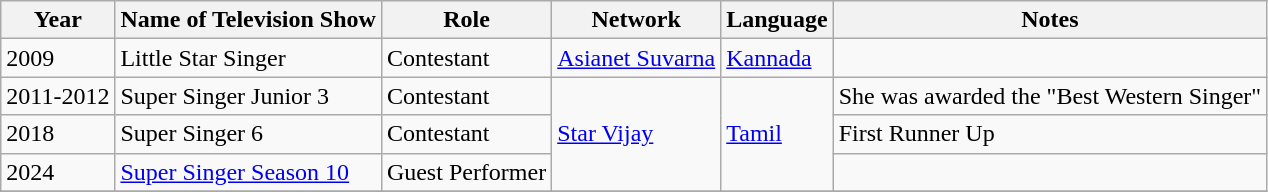<table class="wikitable sortable">
<tr>
<th>Year</th>
<th>Name of Television Show</th>
<th>Role</th>
<th>Network</th>
<th>Language</th>
<th class="unsortable">Notes</th>
</tr>
<tr>
<td>2009</td>
<td>Little Star Singer</td>
<td>Contestant</td>
<td><a href='#'>Asianet Suvarna</a></td>
<td><a href='#'>Kannada</a></td>
<td></td>
</tr>
<tr>
<td>2011-2012</td>
<td>Super Singer Junior 3</td>
<td>Contestant</td>
<td rowspan="3"><a href='#'>Star Vijay</a></td>
<td rowspan="3"><a href='#'>Tamil</a></td>
<td>She was awarded the "Best Western Singer"</td>
</tr>
<tr>
<td>2018</td>
<td>Super Singer 6</td>
<td>Contestant</td>
<td>First Runner Up</td>
</tr>
<tr>
<td>2024</td>
<td><a href='#'>Super Singer Season 10</a></td>
<td>Guest Performer</td>
<td></td>
</tr>
<tr>
</tr>
</table>
